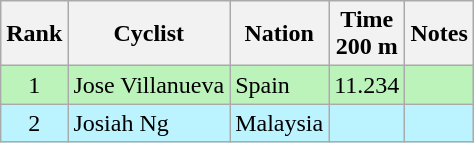<table class="wikitable sortable" style="text-align:center">
<tr>
<th>Rank</th>
<th>Cyclist</th>
<th>Nation</th>
<th>Time<br>200 m</th>
<th>Notes</th>
</tr>
<tr bgcolor=bbf3bb>
<td>1</td>
<td align=left>Jose Villanueva</td>
<td align=left>Spain</td>
<td>11.234</td>
<td></td>
</tr>
<tr bgcolor=bbf3ff>
<td>2</td>
<td align=left>Josiah Ng</td>
<td align=left>Malaysia</td>
<td></td>
<td></td>
</tr>
</table>
